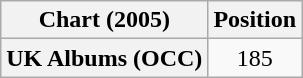<table class="wikitable sortable plainrowheaders" style="text-align:center">
<tr>
<th scope="col">Chart (2005)</th>
<th scope="col">Position</th>
</tr>
<tr>
<th scope="row">UK Albums (OCC)</th>
<td style="text-align:center;">185</td>
</tr>
</table>
